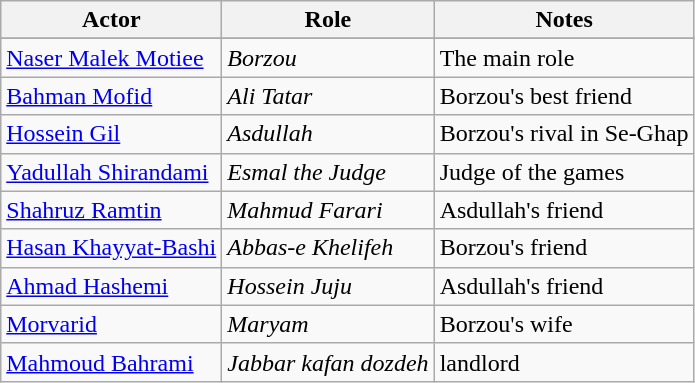<table class="wikitable sortable">
<tr>
<th>Actor</th>
<th>Role</th>
<th class="unsortable">Notes</th>
</tr>
<tr>
</tr>
<tr>
<td><a href='#'>Naser Malek Motiee</a></td>
<td><em>Borzou</em></td>
<td>The main role</td>
</tr>
<tr>
<td><a href='#'>Bahman Mofid</a></td>
<td><em>Ali Tatar</em></td>
<td>Borzou's best friend</td>
</tr>
<tr>
<td><a href='#'>Hossein Gil</a></td>
<td><em>Asdullah</em></td>
<td>Borzou's rival in Se-Ghap</td>
</tr>
<tr>
<td><a href='#'>Yadullah Shirandami</a></td>
<td><em>Esmal the Judge</em></td>
<td>Judge of the games</td>
</tr>
<tr>
<td><a href='#'>Shahruz Ramtin</a></td>
<td><em>Mahmud Farari</em></td>
<td>Asdullah's friend</td>
</tr>
<tr>
<td><a href='#'>Hasan Khayyat-Bashi</a></td>
<td><em>Abbas-e Khelifeh</em></td>
<td>Borzou's friend</td>
</tr>
<tr>
<td><a href='#'>Ahmad Hashemi</a></td>
<td><em>Hossein Juju</em></td>
<td>Asdullah's friend</td>
</tr>
<tr>
<td><a href='#'>Morvarid</a></td>
<td><em>Maryam</em></td>
<td>Borzou's wife</td>
</tr>
<tr>
<td><a href='#'>Mahmoud Bahrami</a></td>
<td><em>Jabbar kafan dozdeh</em></td>
<td>landlord</td>
</tr>
</table>
